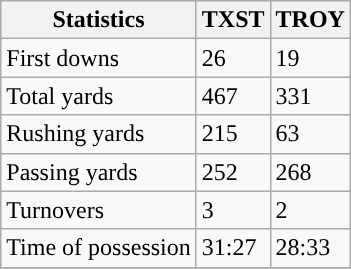<table class="wikitable" style="float: left;">
<tr>
<th>Statistics</th>
<th>TXST</th>
<th>TROY</th>
</tr>
<tr>
<td>First downs</td>
<td>26</td>
<td>19</td>
</tr>
<tr>
<td>Total yards</td>
<td>467</td>
<td>331</td>
</tr>
<tr>
<td>Rushing yards</td>
<td>215</td>
<td>63</td>
</tr>
<tr>
<td>Passing yards</td>
<td>252</td>
<td>268</td>
</tr>
<tr>
<td>Turnovers</td>
<td>3</td>
<td>2</td>
</tr>
<tr>
<td>Time of possession</td>
<td>31:27</td>
<td>28:33</td>
</tr>
<tr>
</tr>
</table>
